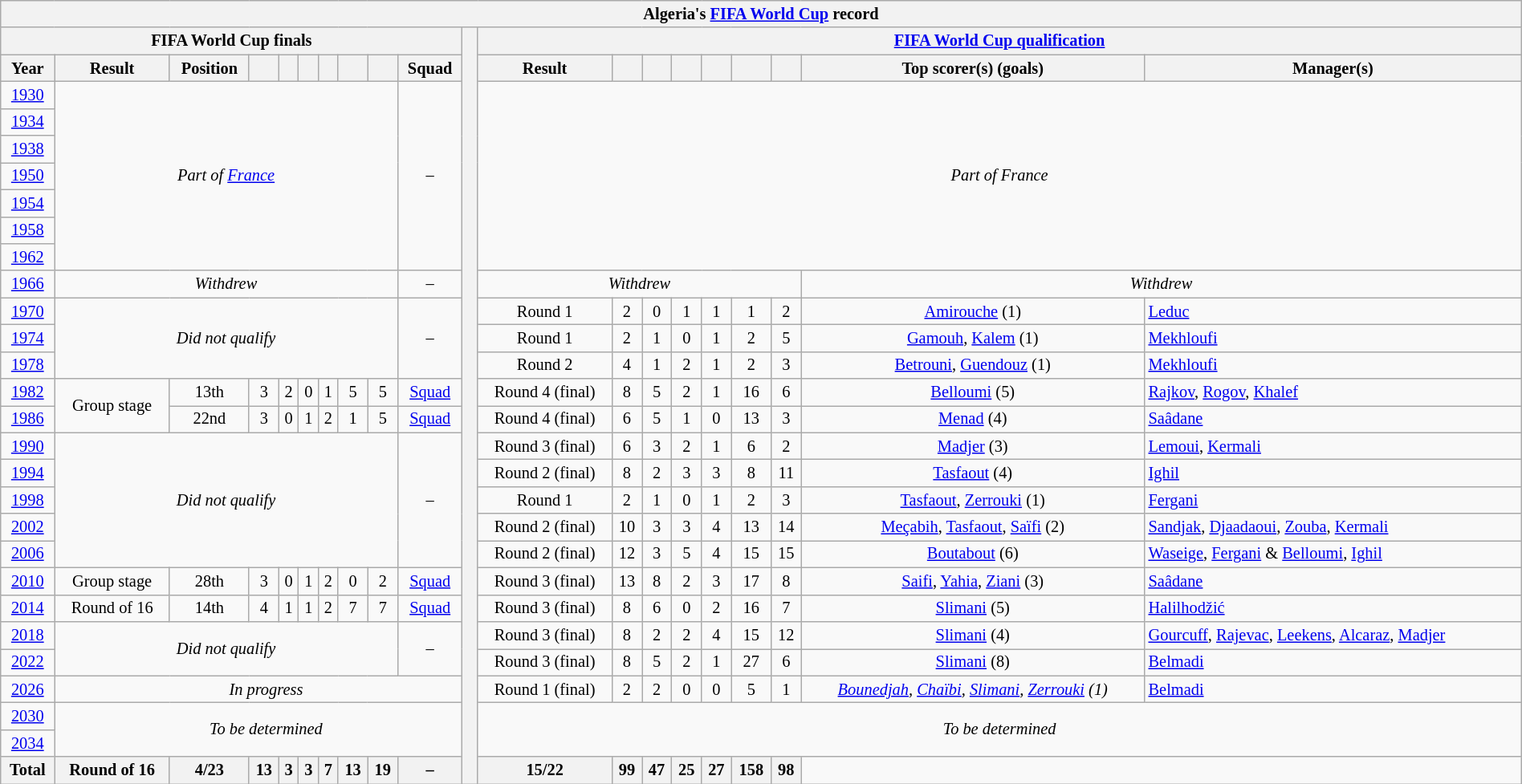<table class="wikitable" style="text-align:center; font-size:85%; width:100%">
<tr>
<th colspan="20">Algeria's <a href='#'>FIFA World Cup</a> record</th>
</tr>
<tr>
<th colspan=10>FIFA World Cup finals</th>
<th style="width:1%;" rowspan="39"></th>
<th colspan=10><a href='#'>FIFA World Cup qualification</a></th>
</tr>
<tr>
<th>Year</th>
<th>Result</th>
<th>Position</th>
<th></th>
<th></th>
<th></th>
<th></th>
<th></th>
<th></th>
<th>Squad</th>
<th>Result</th>
<th></th>
<th></th>
<th></th>
<th></th>
<th></th>
<th></th>
<th>Top scorer(s) (goals)</th>
<th>Manager(s)</th>
</tr>
<tr>
<td> <a href='#'>1930</a></td>
<td colspan="8" rowspan="7"><em>Part of <a href='#'>France</a></em></td>
<td rowspan="7">–</td>
<td colspan="9" rowspan="7"><em>Part of France</em></td>
</tr>
<tr>
<td> <a href='#'>1934</a></td>
</tr>
<tr>
<td> <a href='#'>1938</a></td>
</tr>
<tr>
<td> <a href='#'>1950</a></td>
</tr>
<tr>
<td> <a href='#'>1954</a></td>
</tr>
<tr>
<td> <a href='#'>1958</a></td>
</tr>
<tr>
<td> <a href='#'>1962</a></td>
</tr>
<tr>
<td> <a href='#'>1966</a></td>
<td colspan="8"><em>Withdrew</em></td>
<td>–</td>
<td colspan="7"><em>Withdrew</em></td>
<td colspan="2"><em>Withdrew</em></td>
</tr>
<tr>
<td> <a href='#'>1970</a></td>
<td colspan="8" rowspan="3"><em>Did not qualify</em></td>
<td rowspan="3">–</td>
<td>Round 1</td>
<td>2</td>
<td>0</td>
<td>1</td>
<td>1</td>
<td>1</td>
<td>2</td>
<td><a href='#'>Amirouche</a> (1)</td>
<td style="text-align: left;"> <a href='#'>Leduc</a></td>
</tr>
<tr>
<td> <a href='#'>1974</a></td>
<td>Round 1</td>
<td>2</td>
<td>1</td>
<td>0</td>
<td>1</td>
<td>2</td>
<td>5</td>
<td><a href='#'>Gamouh</a>, <a href='#'>Kalem</a> (1)</td>
<td style="text-align: left;"> <a href='#'>Mekhloufi</a></td>
</tr>
<tr>
<td> <a href='#'>1978</a></td>
<td>Round 2</td>
<td>4</td>
<td>1</td>
<td>2</td>
<td>1</td>
<td>2</td>
<td>3</td>
<td><a href='#'>Betrouni</a>, <a href='#'>Guendouz</a> (1)</td>
<td style="text-align: left;"> <a href='#'>Mekhloufi</a></td>
</tr>
<tr>
<td> <a href='#'>1982</a></td>
<td rowspan="2">Group stage</td>
<td>13th</td>
<td>3</td>
<td>2</td>
<td>0</td>
<td>1</td>
<td>5</td>
<td>5</td>
<td><a href='#'>Squad</a></td>
<td>Round 4 (final)</td>
<td>8</td>
<td>5</td>
<td>2</td>
<td>1</td>
<td>16</td>
<td>6</td>
<td><a href='#'>Belloumi</a> (5)</td>
<td style="text-align: left;"> <a href='#'>Rajkov</a>,  <a href='#'>Rogov</a>,  <a href='#'>Khalef</a></td>
</tr>
<tr>
<td> <a href='#'>1986</a></td>
<td>22nd</td>
<td>3</td>
<td>0</td>
<td>1</td>
<td>2</td>
<td>1</td>
<td>5</td>
<td><a href='#'>Squad</a></td>
<td>Round 4 (final)</td>
<td>6</td>
<td>5</td>
<td>1</td>
<td>0</td>
<td>13</td>
<td>3</td>
<td><a href='#'>Menad</a> (4)</td>
<td style="text-align: left;"> <a href='#'>Saâdane</a></td>
</tr>
<tr>
<td> <a href='#'>1990</a></td>
<td colspan="8" rowspan="5"><em>Did not qualify</em></td>
<td rowspan="5">–</td>
<td>Round 3 (final)</td>
<td>6</td>
<td>3</td>
<td>2</td>
<td>1</td>
<td>6</td>
<td>2</td>
<td><a href='#'>Madjer</a> (3)</td>
<td style="text-align: left;"> <a href='#'>Lemoui</a>,  <a href='#'>Kermali</a></td>
</tr>
<tr>
<td> <a href='#'>1994</a></td>
<td>Round 2 (final)</td>
<td>8</td>
<td>2</td>
<td>3</td>
<td>3</td>
<td>8</td>
<td>11</td>
<td><a href='#'>Tasfaout</a> (4)</td>
<td style="text-align: left;"> <a href='#'>Ighil</a></td>
</tr>
<tr>
<td> <a href='#'>1998</a></td>
<td>Round 1</td>
<td>2</td>
<td>1</td>
<td>0</td>
<td>1</td>
<td>2</td>
<td>3</td>
<td><a href='#'>Tasfaout</a>, <a href='#'>Zerrouki</a> (1)</td>
<td style="text-align: left;"> <a href='#'>Fergani</a></td>
</tr>
<tr>
<td>  <a href='#'>2002</a></td>
<td>Round 2 (final)</td>
<td>10</td>
<td>3</td>
<td>3</td>
<td>4</td>
<td>13</td>
<td>14</td>
<td><a href='#'>Meçabih</a>, <a href='#'>Tasfaout</a>, <a href='#'>Saïfi</a> (2)</td>
<td style="text-align: left;"> <a href='#'>Sandjak</a>,  <a href='#'>Djaadaoui</a>,  <a href='#'>Zouba</a>,  <a href='#'>Kermali</a></td>
</tr>
<tr>
<td> <a href='#'>2006</a></td>
<td>Round 2 (final)</td>
<td>12</td>
<td>3</td>
<td>5</td>
<td>4</td>
<td>15</td>
<td>15</td>
<td><a href='#'>Boutabout</a> (6)</td>
<td style="text-align: left;"> <a href='#'>Waseige</a>,  <a href='#'>Fergani</a> &  <a href='#'>Belloumi</a>,  <a href='#'>Ighil</a></td>
</tr>
<tr>
<td> <a href='#'>2010</a></td>
<td>Group stage</td>
<td>28th</td>
<td>3</td>
<td>0</td>
<td>1</td>
<td>2</td>
<td>0</td>
<td>2</td>
<td><a href='#'>Squad</a></td>
<td>Round 3 (final)</td>
<td>13</td>
<td>8</td>
<td>2</td>
<td>3</td>
<td>17</td>
<td>8</td>
<td><a href='#'>Saifi</a>, <a href='#'>Yahia</a>, <a href='#'>Ziani</a> (3)</td>
<td style="text-align: left;"> <a href='#'>Saâdane</a></td>
</tr>
<tr>
<td> <a href='#'>2014</a></td>
<td>Round of 16</td>
<td>14th</td>
<td>4</td>
<td>1</td>
<td>1</td>
<td>2</td>
<td>7</td>
<td>7</td>
<td><a href='#'>Squad</a></td>
<td>Round 3 (final)</td>
<td>8</td>
<td>6</td>
<td>0</td>
<td>2</td>
<td>16</td>
<td>7</td>
<td><a href='#'>Slimani</a> (5)</td>
<td style="text-align: left;"> <a href='#'>Halilhodžić</a></td>
</tr>
<tr>
<td> <a href='#'>2018</a></td>
<td colspan="8" rowspan="2"><em>Did not qualify</em></td>
<td rowspan="2">–</td>
<td>Round 3 (final)</td>
<td>8</td>
<td>2</td>
<td>2</td>
<td>4</td>
<td>15</td>
<td>12</td>
<td><a href='#'>Slimani</a> (4)</td>
<td style="text-align: left;"> <a href='#'>Gourcuff</a>,  <a href='#'>Rajevac</a>,  <a href='#'>Leekens</a>,  <a href='#'>Alcaraz</a>,  <a href='#'>Madjer</a></td>
</tr>
<tr>
<td> <a href='#'>2022</a></td>
<td>Round 3 (final)</td>
<td>8</td>
<td>5</td>
<td>2</td>
<td>1</td>
<td>27</td>
<td>6</td>
<td><a href='#'>Slimani</a> (8)</td>
<td style="text-align: left;"> <a href='#'>Belmadi</a></td>
</tr>
<tr>
<td>   <a href='#'>2026</a></td>
<td colspan=10><em>In progress</em></td>
<td>Round 1 (final)</td>
<td>2</td>
<td>2</td>
<td>0</td>
<td>0</td>
<td>5</td>
<td>1</td>
<td><em><a href='#'>Bounedjah</a>, <a href='#'>Chaïbi</a>, <a href='#'>Slimani</a>, <a href='#'>Zerrouki</a> (1)</em></td>
<td style="text-align: left;"> <a href='#'>Belmadi</a></td>
</tr>
<tr>
<td>   <a href='#'>2030</a></td>
<td colspan=10 rowspan=2><em>To be determined</em></td>
<td colspan=9 rowspan="2"><em>To be determined</em></td>
</tr>
<tr>
<td> <a href='#'>2034</a></td>
</tr>
<tr>
<th>Total</th>
<th>Round of 16</th>
<th>4/23</th>
<th>13</th>
<th>3</th>
<th>3</th>
<th>7</th>
<th>13</th>
<th>19</th>
<th>–</th>
<th>15/22</th>
<th>99</th>
<th>47</th>
<th>25</th>
<th>27</th>
<th>158</th>
<th>98</th>
</tr>
</table>
